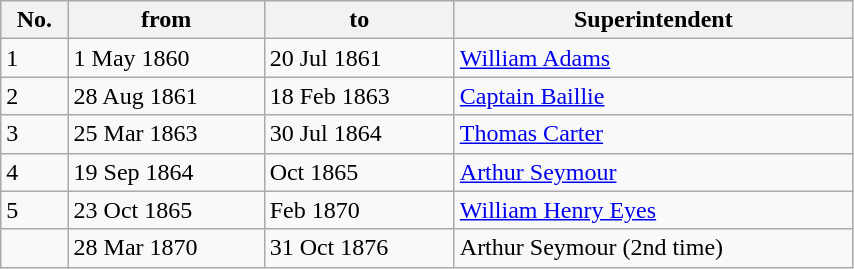<table class="wikitable" width=45%>
<tr>
<th>No.</th>
<th>from</th>
<th>to</th>
<th>Superintendent</th>
</tr>
<tr>
<td>1</td>
<td>1 May 1860</td>
<td>20 Jul 1861</td>
<td><a href='#'>William Adams</a></td>
</tr>
<tr>
<td>2</td>
<td>28 Aug 1861</td>
<td>18 Feb 1863</td>
<td><a href='#'>Captain Baillie</a></td>
</tr>
<tr>
<td>3</td>
<td>25 Mar 1863</td>
<td>30 Jul 1864</td>
<td><a href='#'>Thomas Carter</a></td>
</tr>
<tr>
<td>4</td>
<td>19 Sep 1864</td>
<td>Oct 1865</td>
<td><a href='#'>Arthur Seymour</a></td>
</tr>
<tr>
<td>5</td>
<td>23 Oct 1865</td>
<td>Feb 1870</td>
<td><a href='#'>William Henry Eyes</a></td>
</tr>
<tr>
<td></td>
<td>28 Mar 1870</td>
<td>31 Oct 1876</td>
<td>Arthur Seymour (2nd time)</td>
</tr>
</table>
